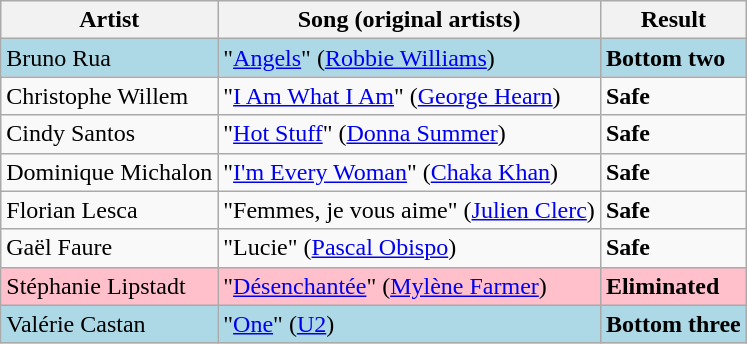<table class=wikitable>
<tr>
<th>Artist</th>
<th>Song (original artists)</th>
<th>Result</th>
</tr>
<tr style="background:lightblue;">
<td>Bruno Rua</td>
<td>"<a href='#'>Angels</a>" (<a href='#'>Robbie Williams</a>)</td>
<td><strong>Bottom two</strong></td>
</tr>
<tr>
<td>Christophe Willem</td>
<td>"<a href='#'>I Am What I Am</a>" (<a href='#'>George Hearn</a>)</td>
<td><strong>Safe</strong></td>
</tr>
<tr>
<td>Cindy Santos</td>
<td>"<a href='#'>Hot Stuff</a>" (<a href='#'>Donna Summer</a>)</td>
<td><strong>Safe</strong></td>
</tr>
<tr>
<td>Dominique Michalon</td>
<td>"<a href='#'>I'm Every Woman</a>" (<a href='#'>Chaka Khan</a>)</td>
<td><strong>Safe</strong></td>
</tr>
<tr>
<td>Florian Lesca</td>
<td>"Femmes, je vous aime" (<a href='#'>Julien Clerc</a>)</td>
<td><strong>Safe</strong></td>
</tr>
<tr>
<td>Gaël Faure</td>
<td>"Lucie" (<a href='#'>Pascal Obispo</a>)</td>
<td><strong>Safe</strong></td>
</tr>
<tr style="background:pink;">
<td>Stéphanie Lipstadt</td>
<td>"<a href='#'>Désenchantée</a>" (<a href='#'>Mylène Farmer</a>)</td>
<td><strong>Eliminated</strong></td>
</tr>
<tr style="background:lightblue;">
<td>Valérie Castan</td>
<td>"<a href='#'>One</a>" (<a href='#'>U2</a>)</td>
<td><strong>Bottom three</strong></td>
</tr>
</table>
